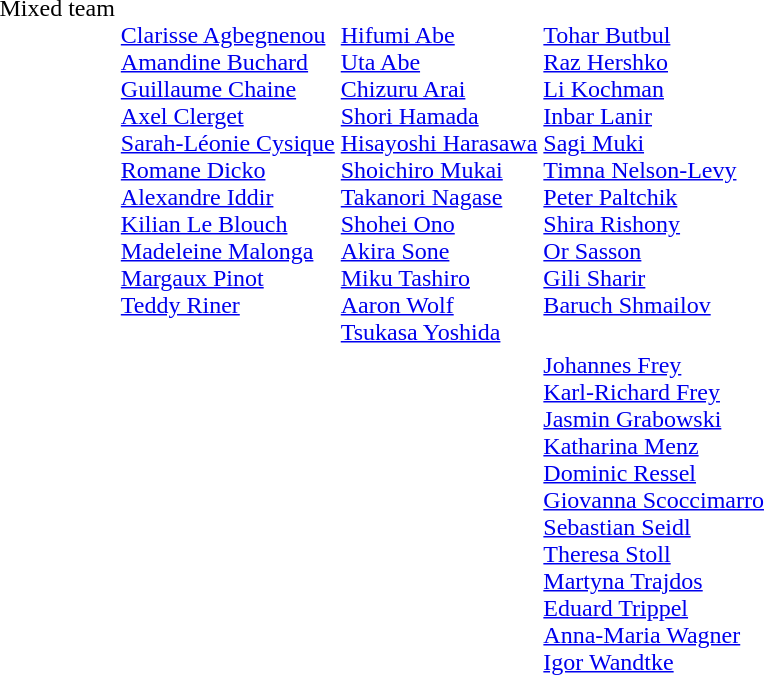<table>
<tr valign="top">
<td rowspan=2>Mixed team<br> </td>
<td rowspan=2><br><a href='#'>Clarisse Agbegnenou</a><br><a href='#'>Amandine Buchard</a><br><a href='#'>Guillaume Chaine</a><br><a href='#'>Axel Clerget</a><br><a href='#'>Sarah-Léonie Cysique</a><br><a href='#'>Romane Dicko</a><br><a href='#'>Alexandre Iddir</a><br><a href='#'>Kilian Le Blouch</a><br><a href='#'>Madeleine Malonga</a><br><a href='#'>Margaux Pinot</a><br><a href='#'>Teddy Riner</a></td>
<td rowspan=2><br><a href='#'>Hifumi Abe</a><br><a href='#'>Uta Abe</a><br><a href='#'>Chizuru Arai</a><br><a href='#'>Shori Hamada</a><br><a href='#'>Hisayoshi Harasawa</a> <br><a href='#'>Shoichiro Mukai</a><br><a href='#'>Takanori Nagase</a><br><a href='#'>Shohei Ono</a><br><a href='#'>Akira Sone</a><br><a href='#'>Miku Tashiro</a><br><a href='#'>Aaron Wolf</a><br><a href='#'>Tsukasa Yoshida</a></td>
<td><br><a href='#'>Tohar Butbul</a><br><a href='#'>Raz Hershko</a><br><a href='#'>Li Kochman</a><br><a href='#'>Inbar Lanir</a><br><a href='#'>Sagi Muki</a><br><a href='#'>Timna Nelson-Levy</a><br><a href='#'>Peter Paltchik</a><br><a href='#'>Shira Rishony</a><br><a href='#'>Or Sasson</a><br><a href='#'>Gili Sharir</a><br><a href='#'>Baruch Shmailov</a></td>
</tr>
<tr>
<td><br><a href='#'>Johannes Frey</a><br><a href='#'>Karl-Richard Frey</a><br><a href='#'>Jasmin Grabowski</a><br><a href='#'>Katharina Menz</a><br><a href='#'>Dominic Ressel</a><br><a href='#'>Giovanna Scoccimarro</a><br><a href='#'>Sebastian Seidl</a><br><a href='#'>Theresa Stoll</a><br><a href='#'>Martyna Trajdos</a><br><a href='#'>Eduard Trippel</a><br><a href='#'>Anna-Maria Wagner</a><br><a href='#'>Igor Wandtke</a></td>
</tr>
</table>
